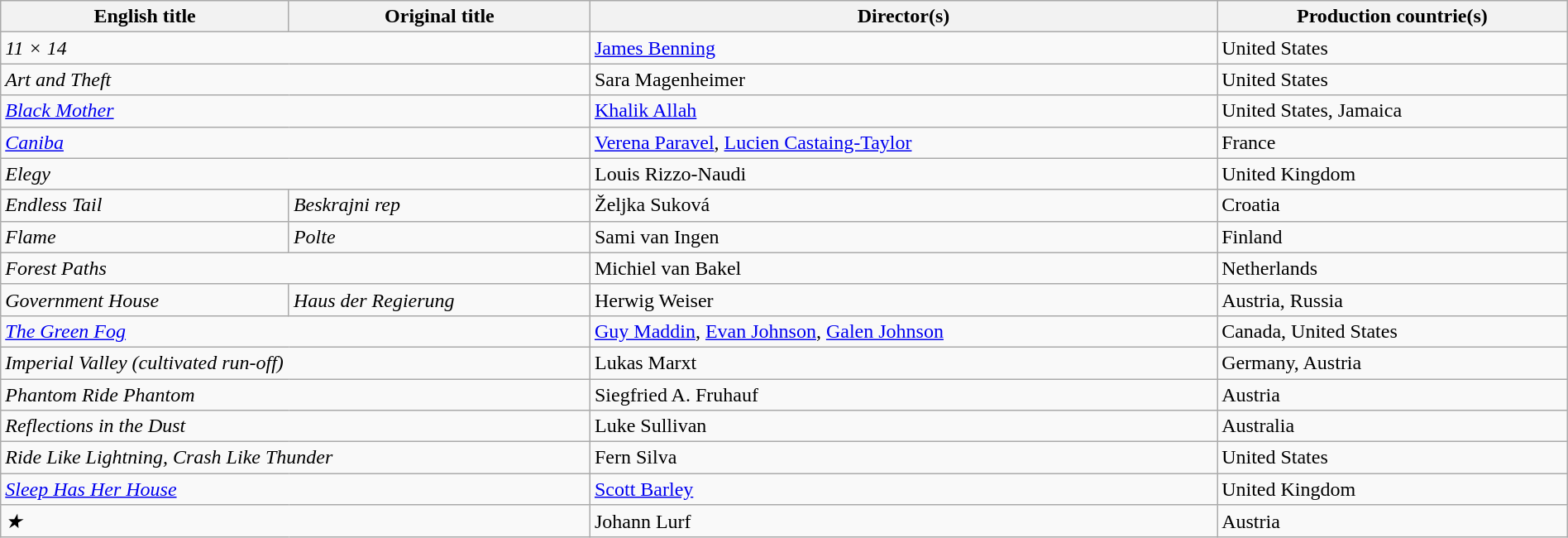<table class="sortable wikitable" style="width:100%; margin-bottom:4px" cellpadding="5">
<tr>
<th scope="col">English title</th>
<th scope="col">Original title</th>
<th scope="col">Director(s)</th>
<th scope="col">Production countrie(s)</th>
</tr>
<tr>
<td colspan="2"><em>11 × 14</em></td>
<td><a href='#'>James Benning</a></td>
<td>United States</td>
</tr>
<tr>
<td colspan="2"><em>Art and Theft</em></td>
<td>Sara Magenheimer</td>
<td>United States</td>
</tr>
<tr>
<td colspan="2"><em><a href='#'>Black Mother</a></em></td>
<td><a href='#'>Khalik Allah</a></td>
<td>United States, Jamaica</td>
</tr>
<tr>
<td colspan="2"><em><a href='#'>Caniba</a></em></td>
<td><a href='#'>Verena Paravel</a>, <a href='#'>Lucien Castaing-Taylor</a></td>
<td>France</td>
</tr>
<tr>
<td colspan="2"><em>Elegy</em></td>
<td>Louis Rizzo-Naudi</td>
<td>United Kingdom</td>
</tr>
<tr>
<td><em>Endless Tail</em></td>
<td><em>Beskrajni rep</em></td>
<td>Željka Suková</td>
<td>Croatia</td>
</tr>
<tr>
<td><em>Flame</em></td>
<td><em>Polte</em></td>
<td>Sami van Ingen</td>
<td>Finland</td>
</tr>
<tr>
<td colspan="2"><em>Forest Paths</em></td>
<td>Michiel van Bakel</td>
<td>Netherlands</td>
</tr>
<tr>
<td><em>Government House</em></td>
<td><em>Haus der Regierung</em></td>
<td>Herwig Weiser</td>
<td>Austria, Russia</td>
</tr>
<tr>
<td colspan="2"><em><a href='#'>The Green Fog</a></em></td>
<td><a href='#'>Guy Maddin</a>, <a href='#'>Evan Johnson</a>, <a href='#'>Galen Johnson</a></td>
<td>Canada, United States</td>
</tr>
<tr>
<td colspan="2"><em>Imperial Valley (cultivated run-off)</em></td>
<td>Lukas Marxt</td>
<td>Germany, Austria</td>
</tr>
<tr>
<td colspan="2"><em>Phantom Ride Phantom</em></td>
<td>Siegfried A. Fruhauf</td>
<td>Austria</td>
</tr>
<tr>
<td colspan="2"><em>Reflections in the Dust</em></td>
<td>Luke Sullivan</td>
<td>Australia</td>
</tr>
<tr>
<td colspan="2"><em>Ride Like Lightning, Crash Like Thunder</em></td>
<td>Fern Silva</td>
<td>United States</td>
</tr>
<tr>
<td colspan="2"><em><a href='#'>Sleep Has Her House</a></em></td>
<td><a href='#'>Scott Barley</a></td>
<td>United Kingdom</td>
</tr>
<tr>
<td colspan="2"><em>★</em></td>
<td>Johann Lurf</td>
<td>Austria</td>
</tr>
</table>
